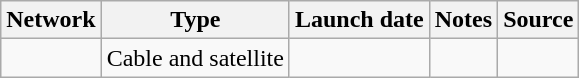<table class="wikitable sortable">
<tr>
<th>Network</th>
<th>Type</th>
<th>Launch date</th>
<th>Notes</th>
<th>Source</th>
</tr>
<tr>
<td><a href='#'></a></td>
<td>Cable and satellite</td>
<td></td>
<td></td>
<td></td>
</tr>
</table>
